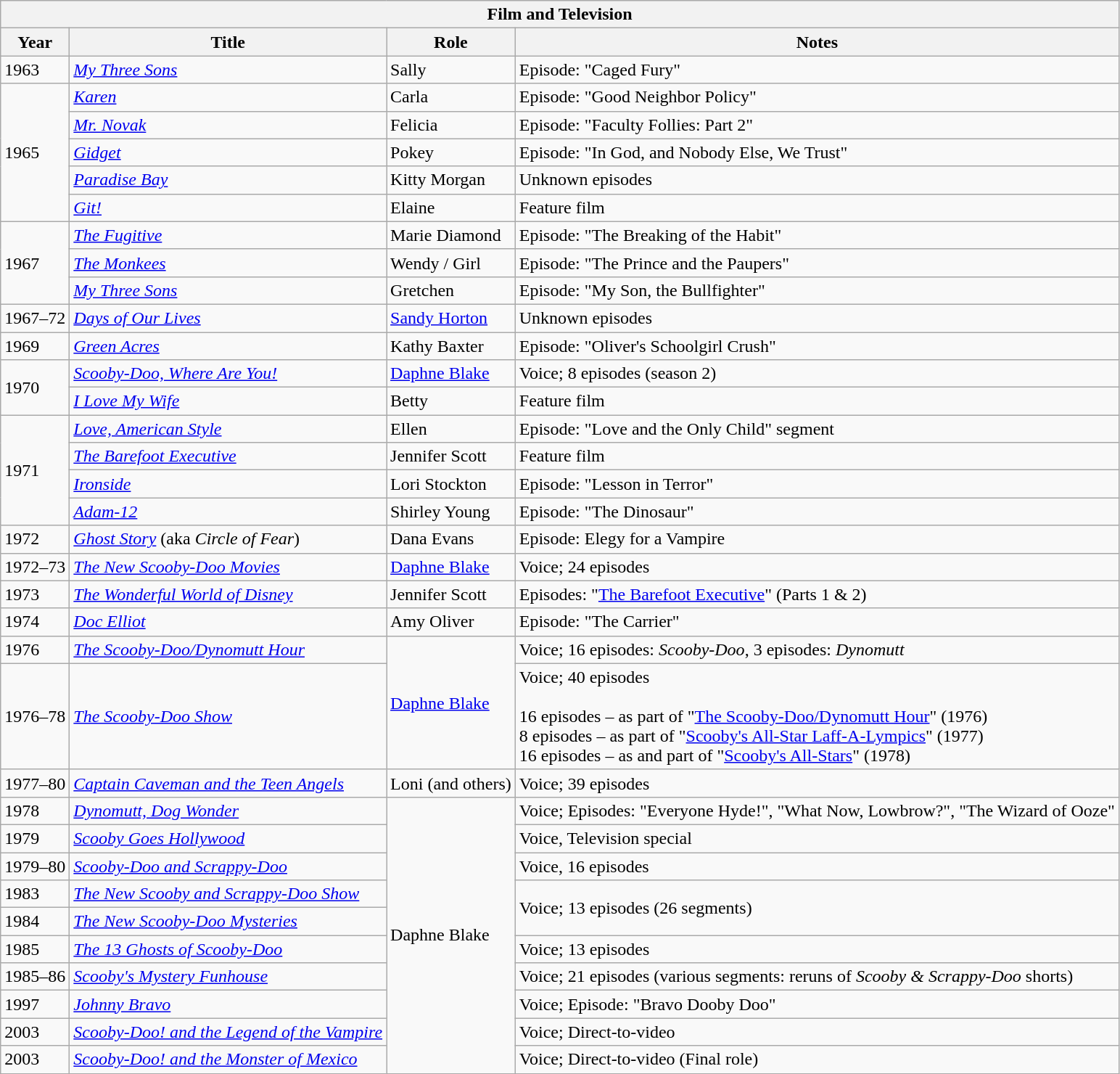<table class="wikitable">
<tr>
<th colspan=4>Film and Television</th>
</tr>
<tr>
<th>Year</th>
<th>Title</th>
<th>Role</th>
<th>Notes</th>
</tr>
<tr>
<td>1963</td>
<td><em><a href='#'>My Three Sons</a></em></td>
<td>Sally</td>
<td>Episode: "Caged Fury"</td>
</tr>
<tr>
<td rowspan="5">1965</td>
<td><em><a href='#'>Karen</a></em></td>
<td>Carla</td>
<td>Episode: "Good Neighbor Policy"</td>
</tr>
<tr>
<td><em><a href='#'>Mr. Novak</a></em></td>
<td>Felicia</td>
<td>Episode: "Faculty Follies: Part 2"</td>
</tr>
<tr>
<td><em><a href='#'>Gidget</a></em></td>
<td>Pokey</td>
<td>Episode: "In God, and Nobody Else, We Trust"</td>
</tr>
<tr>
<td><em><a href='#'>Paradise Bay</a></em></td>
<td>Kitty Morgan</td>
<td>Unknown episodes</td>
</tr>
<tr>
<td><em><a href='#'>Git!</a></em></td>
<td>Elaine</td>
<td>Feature film</td>
</tr>
<tr>
<td rowspan="3">1967</td>
<td><em><a href='#'>The Fugitive</a></em></td>
<td>Marie Diamond</td>
<td>Episode: "The Breaking of the Habit"</td>
</tr>
<tr>
<td><em><a href='#'>The Monkees</a></em></td>
<td>Wendy / Girl</td>
<td>Episode: "The Prince and the Paupers"</td>
</tr>
<tr>
<td><em><a href='#'>My Three Sons</a></em></td>
<td>Gretchen</td>
<td>Episode: "My Son, the Bullfighter"</td>
</tr>
<tr>
<td>1967–72</td>
<td><em><a href='#'>Days of Our Lives</a></em></td>
<td><a href='#'>Sandy Horton</a></td>
<td>Unknown episodes</td>
</tr>
<tr>
<td>1969</td>
<td><em><a href='#'>Green Acres</a></em></td>
<td>Kathy Baxter</td>
<td>Episode: "Oliver's Schoolgirl Crush"</td>
</tr>
<tr>
<td rowspan="2">1970</td>
<td><em><a href='#'>Scooby-Doo, Where Are You!</a></em></td>
<td><a href='#'>Daphne Blake</a></td>
<td>Voice; 8 episodes (season 2)</td>
</tr>
<tr>
<td><em><a href='#'>I Love My Wife</a></em></td>
<td>Betty</td>
<td>Feature film</td>
</tr>
<tr>
<td rowspan="4">1971</td>
<td><em><a href='#'>Love, American Style</a></em></td>
<td>Ellen</td>
<td>Episode: "Love and the Only Child" segment</td>
</tr>
<tr>
<td><em><a href='#'>The Barefoot Executive</a></em></td>
<td>Jennifer Scott</td>
<td>Feature film</td>
</tr>
<tr>
<td><em><a href='#'>Ironside</a></em></td>
<td>Lori Stockton</td>
<td>Episode: "Lesson in Terror"</td>
</tr>
<tr>
<td><em><a href='#'>Adam-12</a></em></td>
<td>Shirley Young</td>
<td>Episode: "The Dinosaur"</td>
</tr>
<tr>
<td>1972</td>
<td><em><a href='#'>Ghost Story</a></em> (aka <em>Circle of Fear</em>)</td>
<td>Dana Evans</td>
<td>Episode: Elegy for a Vampire</td>
</tr>
<tr>
<td>1972–73</td>
<td><em><a href='#'>The New Scooby-Doo Movies</a></em></td>
<td><a href='#'>Daphne Blake</a></td>
<td>Voice; 24 episodes</td>
</tr>
<tr>
<td>1973</td>
<td><em><a href='#'>The Wonderful World of Disney</a></em></td>
<td>Jennifer Scott</td>
<td>Episodes: "<a href='#'>The Barefoot Executive</a>" (Parts 1 & 2)</td>
</tr>
<tr>
<td>1974</td>
<td><em><a href='#'>Doc Elliot</a></em></td>
<td>Amy Oliver</td>
<td>Episode: "The Carrier"</td>
</tr>
<tr>
<td>1976</td>
<td><em><a href='#'>The Scooby-Doo/Dynomutt Hour</a></em></td>
<td rowspan="2"><a href='#'>Daphne Blake</a></td>
<td>Voice; 16 episodes: <em>Scooby-Doo</em>, 3 episodes: <em>Dynomutt</em></td>
</tr>
<tr>
<td>1976–78</td>
<td><em><a href='#'>The Scooby-Doo Show</a></em></td>
<td>Voice; 40 episodes<br><br>16 episodes – as part of "<a href='#'>The Scooby-Doo/Dynomutt Hour</a>" (1976)<br>
8 episodes – as part of "<a href='#'>Scooby's All-Star Laff-A-Lympics</a>" (1977)<br>
16 episodes – as and part of "<a href='#'>Scooby's All-Stars</a>" (1978)</td>
</tr>
<tr>
<td>1977–80</td>
<td><em><a href='#'>Captain Caveman and the Teen Angels</a></em></td>
<td>Loni (and others)</td>
<td>Voice; 39 episodes</td>
</tr>
<tr>
<td>1978</td>
<td><em><a href='#'>Dynomutt, Dog Wonder</a></em></td>
<td rowspan="10">Daphne Blake</td>
<td>Voice; Episodes: "Everyone Hyde!", "What Now, Lowbrow?", "The Wizard of Ooze"</td>
</tr>
<tr>
<td>1979</td>
<td><em><a href='#'>Scooby Goes Hollywood</a></em></td>
<td>Voice, Television special</td>
</tr>
<tr>
<td>1979–80</td>
<td><em><a href='#'>Scooby-Doo and Scrappy-Doo</a></em></td>
<td>Voice, 16 episodes</td>
</tr>
<tr>
<td>1983</td>
<td><em><a href='#'>The New Scooby and Scrappy-Doo Show</a></em></td>
<td rowspan="2">Voice; 13 episodes (26 segments)</td>
</tr>
<tr>
<td>1984</td>
<td><em><a href='#'>The New Scooby-Doo Mysteries</a></em></td>
</tr>
<tr>
<td>1985</td>
<td><em><a href='#'>The 13 Ghosts of Scooby-Doo</a></em></td>
<td>Voice; 13 episodes</td>
</tr>
<tr>
<td>1985–86</td>
<td><em><a href='#'>Scooby's Mystery Funhouse</a></em></td>
<td>Voice; 21 episodes (various segments: reruns of <em>Scooby & Scrappy-Doo</em> shorts)</td>
</tr>
<tr>
<td>1997</td>
<td><em><a href='#'>Johnny Bravo</a></em></td>
<td>Voice; Episode: "Bravo Dooby Doo"</td>
</tr>
<tr>
<td>2003</td>
<td><em><a href='#'>Scooby-Doo! and the Legend of the Vampire</a></em></td>
<td>Voice; Direct-to-video</td>
</tr>
<tr>
<td>2003</td>
<td><em><a href='#'>Scooby-Doo! and the Monster of Mexico</a></em></td>
<td>Voice; Direct-to-video (Final role)</td>
</tr>
</table>
